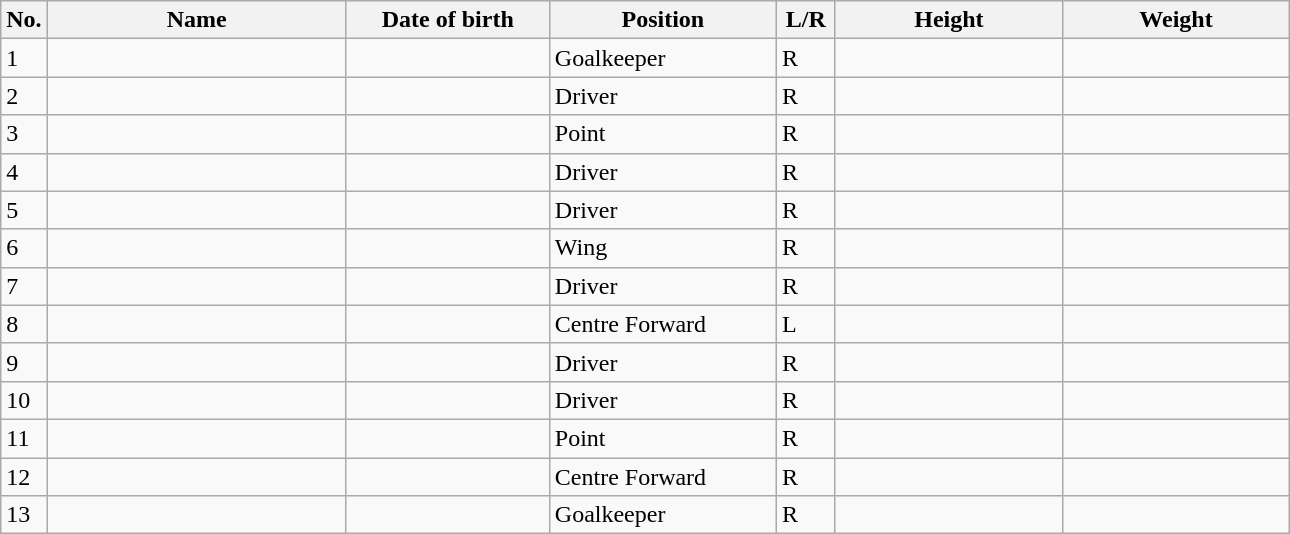<table class=wikitable sortable style=font-size:100%; text-align:center;>
<tr>
<th>No.</th>
<th style=width:12em>Name</th>
<th style=width:8em>Date of birth</th>
<th style=width:9em>Position</th>
<th style=width:2em>L/R</th>
<th style=width:9em>Height</th>
<th style=width:9em>Weight</th>
</tr>
<tr>
<td>1</td>
<td align=left></td>
<td align=right></td>
<td>Goalkeeper</td>
<td>R</td>
<td></td>
<td></td>
</tr>
<tr>
<td>2</td>
<td align=left></td>
<td align=right></td>
<td>Driver</td>
<td>R</td>
<td></td>
<td></td>
</tr>
<tr>
<td>3</td>
<td align=left></td>
<td align=right></td>
<td>Point</td>
<td>R</td>
<td></td>
<td></td>
</tr>
<tr>
<td>4</td>
<td align=left></td>
<td align=right></td>
<td>Driver</td>
<td>R</td>
<td></td>
<td></td>
</tr>
<tr>
<td>5</td>
<td align=left></td>
<td align=right></td>
<td>Driver</td>
<td>R</td>
<td></td>
<td></td>
</tr>
<tr>
<td>6</td>
<td align=left></td>
<td align=right></td>
<td>Wing</td>
<td>R</td>
<td></td>
<td></td>
</tr>
<tr>
<td>7</td>
<td align=left></td>
<td align=right></td>
<td>Driver</td>
<td>R</td>
<td></td>
<td></td>
</tr>
<tr>
<td>8</td>
<td align=left></td>
<td align=right></td>
<td>Centre Forward</td>
<td>L</td>
<td></td>
<td></td>
</tr>
<tr>
<td>9</td>
<td align=left></td>
<td align=right></td>
<td>Driver</td>
<td>R</td>
<td></td>
<td></td>
</tr>
<tr>
<td>10</td>
<td align=left></td>
<td align=right></td>
<td>Driver</td>
<td>R</td>
<td></td>
<td></td>
</tr>
<tr>
<td>11</td>
<td align=left></td>
<td align=right></td>
<td>Point</td>
<td>R</td>
<td></td>
<td></td>
</tr>
<tr>
<td>12</td>
<td align=left></td>
<td align=right></td>
<td>Centre Forward</td>
<td>R</td>
<td></td>
<td></td>
</tr>
<tr>
<td>13</td>
<td align=left></td>
<td align=right></td>
<td>Goalkeeper</td>
<td>R</td>
<td></td>
<td></td>
</tr>
</table>
